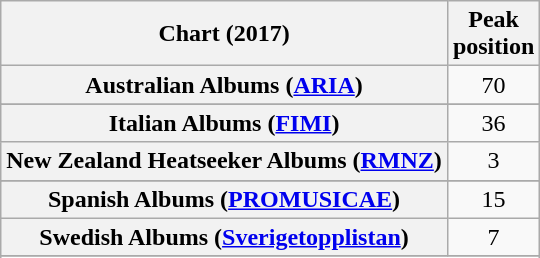<table class="wikitable sortable plainrowheaders" style="text-align:center">
<tr>
<th scope="col">Chart (2017)</th>
<th scope="col">Peak<br> position</th>
</tr>
<tr>
<th scope="row">Australian Albums (<a href='#'>ARIA</a>)</th>
<td>70</td>
</tr>
<tr>
</tr>
<tr>
</tr>
<tr>
</tr>
<tr>
</tr>
<tr>
</tr>
<tr>
</tr>
<tr>
</tr>
<tr>
</tr>
<tr>
<th scope="row">Italian Albums (<a href='#'>FIMI</a>)</th>
<td>36</td>
</tr>
<tr>
<th scope="row">New Zealand Heatseeker Albums (<a href='#'>RMNZ</a>)</th>
<td>3</td>
</tr>
<tr>
</tr>
<tr>
</tr>
<tr>
<th scope="row">Spanish Albums (<a href='#'>PROMUSICAE</a>)</th>
<td>15</td>
</tr>
<tr>
<th scope="row">Swedish Albums (<a href='#'>Sverigetopplistan</a>)</th>
<td>7</td>
</tr>
<tr>
</tr>
<tr>
</tr>
<tr>
</tr>
</table>
